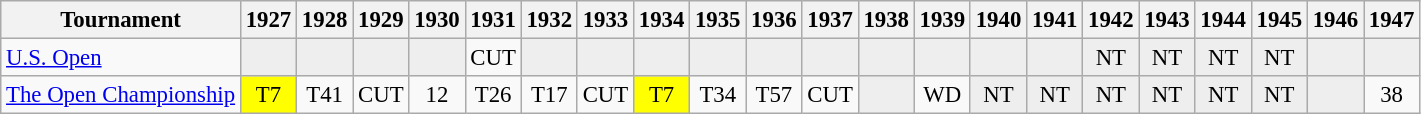<table class="wikitable" style="font-size:95%;text-align:center;">
<tr>
<th>Tournament</th>
<th>1927</th>
<th>1928</th>
<th>1929</th>
<th>1930</th>
<th>1931</th>
<th>1932</th>
<th>1933</th>
<th>1934</th>
<th>1935</th>
<th>1936</th>
<th>1937</th>
<th>1938</th>
<th>1939</th>
<th>1940</th>
<th>1941</th>
<th>1942</th>
<th>1943</th>
<th>1944</th>
<th>1945</th>
<th>1946</th>
<th>1947</th>
</tr>
<tr>
<td align="left"><a href='#'>U.S. Open</a></td>
<td style="background:#eeeeee;"></td>
<td style="background:#eeeeee;"></td>
<td style="background:#eeeeee;"></td>
<td style="background:#eeeeee;"></td>
<td>CUT</td>
<td style="background:#eeeeee;"></td>
<td style="background:#eeeeee;"></td>
<td style="background:#eeeeee;"></td>
<td style="background:#eeeeee;"></td>
<td style="background:#eeeeee;"></td>
<td style="background:#eeeeee;"></td>
<td style="background:#eeeeee;"></td>
<td style="background:#eeeeee;"></td>
<td style="background:#eeeeee;"></td>
<td style="background:#eeeeee;"></td>
<td style="background:#eeeeee;">NT</td>
<td style="background:#eeeeee;">NT</td>
<td style="background:#eeeeee;">NT</td>
<td style="background:#eeeeee;">NT</td>
<td style="background:#eeeeee;"></td>
<td style="background:#eeeeee;"></td>
</tr>
<tr>
<td align="left"><a href='#'>The Open Championship</a></td>
<td style="background:yellow;">T7</td>
<td>T41</td>
<td>CUT</td>
<td>12</td>
<td>T26</td>
<td>T17</td>
<td>CUT</td>
<td style="background:yellow;">T7</td>
<td>T34</td>
<td>T57</td>
<td>CUT</td>
<td style="background:#eeeeee;"></td>
<td>WD</td>
<td style="background:#eeeeee;">NT</td>
<td style="background:#eeeeee;">NT</td>
<td style="background:#eeeeee;">NT</td>
<td style="background:#eeeeee;">NT</td>
<td style="background:#eeeeee;">NT</td>
<td style="background:#eeeeee;">NT</td>
<td style="background:#eeeeee;"></td>
<td>38</td>
</tr>
</table>
